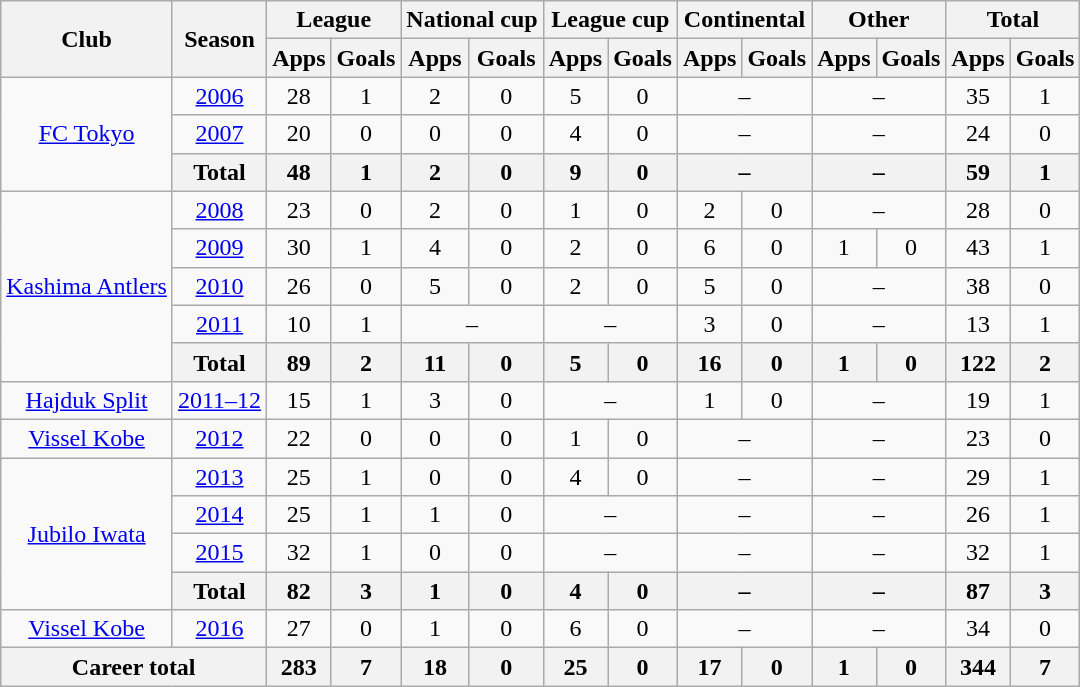<table class="wikitable" style="text-align:center">
<tr>
<th rowspan="2">Club</th>
<th rowspan="2">Season</th>
<th colspan="2">League</th>
<th colspan="2">National cup</th>
<th colspan="2">League cup</th>
<th colspan="2">Continental</th>
<th colspan="2">Other</th>
<th colspan="2">Total</th>
</tr>
<tr>
<th>Apps</th>
<th>Goals</th>
<th>Apps</th>
<th>Goals</th>
<th>Apps</th>
<th>Goals</th>
<th>Apps</th>
<th>Goals</th>
<th>Apps</th>
<th>Goals</th>
<th>Apps</th>
<th>Goals</th>
</tr>
<tr>
<td rowspan="3"><a href='#'>FC Tokyo</a></td>
<td><a href='#'>2006</a></td>
<td>28</td>
<td>1</td>
<td>2</td>
<td>0</td>
<td>5</td>
<td>0</td>
<td colspan="2">–</td>
<td colspan="2">–</td>
<td>35</td>
<td>1</td>
</tr>
<tr>
<td><a href='#'>2007</a></td>
<td>20</td>
<td>0</td>
<td>0</td>
<td>0</td>
<td>4</td>
<td>0</td>
<td colspan="2">–</td>
<td colspan="2">–</td>
<td>24</td>
<td>0</td>
</tr>
<tr>
<th colspan="1">Total</th>
<th>48</th>
<th>1</th>
<th>2</th>
<th>0</th>
<th>9</th>
<th>0</th>
<th colspan="2">–</th>
<th colspan="2">–</th>
<th>59</th>
<th>1</th>
</tr>
<tr>
<td rowspan="5"><a href='#'>Kashima Antlers</a></td>
<td><a href='#'>2008</a></td>
<td>23</td>
<td>0</td>
<td>2</td>
<td>0</td>
<td>1</td>
<td>0</td>
<td>2</td>
<td>0</td>
<td colspan="2">–</td>
<td>28</td>
<td>0</td>
</tr>
<tr>
<td><a href='#'>2009</a></td>
<td>30</td>
<td>1</td>
<td>4</td>
<td>0</td>
<td>2</td>
<td>0</td>
<td>6</td>
<td>0</td>
<td>1</td>
<td>0</td>
<td>43</td>
<td>1</td>
</tr>
<tr>
<td><a href='#'>2010</a></td>
<td>26</td>
<td>0</td>
<td>5</td>
<td>0</td>
<td>2</td>
<td>0</td>
<td>5</td>
<td>0</td>
<td colspan="2">–</td>
<td>38</td>
<td>0</td>
</tr>
<tr>
<td><a href='#'>2011</a></td>
<td>10</td>
<td>1</td>
<td colspan="2">–</td>
<td colspan="2">–</td>
<td>3</td>
<td>0</td>
<td colspan="2">–</td>
<td>13</td>
<td>1</td>
</tr>
<tr>
<th colspan="1">Total</th>
<th>89</th>
<th>2</th>
<th>11</th>
<th>0</th>
<th>5</th>
<th>0</th>
<th>16</th>
<th>0</th>
<th>1</th>
<th>0</th>
<th>122</th>
<th>2</th>
</tr>
<tr>
<td><a href='#'>Hajduk Split</a></td>
<td><a href='#'>2011–12</a></td>
<td>15</td>
<td>1</td>
<td>3</td>
<td>0</td>
<td colspan="2">–</td>
<td>1</td>
<td>0</td>
<td colspan="2">–</td>
<td>19</td>
<td>1</td>
</tr>
<tr>
<td><a href='#'>Vissel Kobe</a></td>
<td><a href='#'>2012</a></td>
<td>22</td>
<td>0</td>
<td>0</td>
<td>0</td>
<td>1</td>
<td>0</td>
<td colspan="2">–</td>
<td colspan="2">–</td>
<td>23</td>
<td>0</td>
</tr>
<tr>
<td rowspan="4"><a href='#'>Jubilo Iwata</a></td>
<td><a href='#'>2013</a></td>
<td>25</td>
<td>1</td>
<td>0</td>
<td>0</td>
<td>4</td>
<td>0</td>
<td colspan="2">–</td>
<td colspan="2">–</td>
<td>29</td>
<td>1</td>
</tr>
<tr>
<td><a href='#'>2014</a></td>
<td>25</td>
<td>1</td>
<td>1</td>
<td>0</td>
<td colspan="2">–</td>
<td colspan="2">–</td>
<td colspan="2">–</td>
<td>26</td>
<td>1</td>
</tr>
<tr>
<td><a href='#'>2015</a></td>
<td>32</td>
<td>1</td>
<td>0</td>
<td>0</td>
<td colspan="2">–</td>
<td colspan="2">–</td>
<td colspan="2">–</td>
<td>32</td>
<td>1</td>
</tr>
<tr>
<th colspan="1">Total</th>
<th>82</th>
<th>3</th>
<th>1</th>
<th>0</th>
<th>4</th>
<th>0</th>
<th colspan="2">–</th>
<th colspan="2">–</th>
<th>87</th>
<th>3</th>
</tr>
<tr>
<td><a href='#'>Vissel Kobe</a></td>
<td><a href='#'>2016</a></td>
<td>27</td>
<td>0</td>
<td>1</td>
<td>0</td>
<td>6</td>
<td>0</td>
<td colspan="2">–</td>
<td colspan="2">–</td>
<td>34</td>
<td>0</td>
</tr>
<tr>
<th colspan="2">Career total</th>
<th>283</th>
<th>7</th>
<th>18</th>
<th>0</th>
<th>25</th>
<th>0</th>
<th>17</th>
<th>0</th>
<th>1</th>
<th>0</th>
<th>344</th>
<th>7</th>
</tr>
</table>
